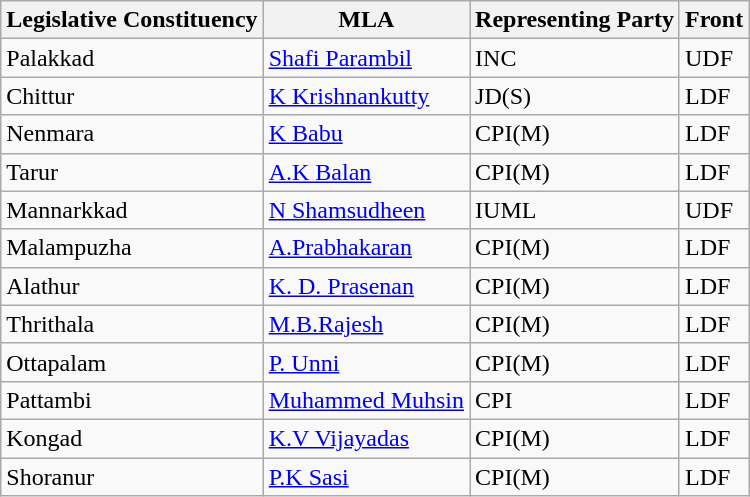<table class="wikitable">
<tr>
<th>Legislative Constituency</th>
<th>MLA</th>
<th>Representing Party</th>
<th>Front</th>
</tr>
<tr>
<td>Palakkad</td>
<td><a href='#'>Shafi Parambil</a></td>
<td>INC</td>
<td>UDF</td>
</tr>
<tr>
<td>Chittur</td>
<td><a href='#'>K Krishnankutty</a></td>
<td>JD(S)</td>
<td>LDF</td>
</tr>
<tr>
<td>Nenmara</td>
<td><a href='#'>K Babu</a></td>
<td>CPI(M)</td>
<td>LDF</td>
</tr>
<tr>
<td>Tarur</td>
<td><a href='#'>A.K Balan</a></td>
<td>CPI(M)</td>
<td>LDF</td>
</tr>
<tr>
<td>Mannarkkad</td>
<td><a href='#'>N Shamsudheen</a></td>
<td>IUML</td>
<td>UDF</td>
</tr>
<tr>
<td>Malampuzha</td>
<td><a href='#'>A.Prabhakaran</a></td>
<td>CPI(M)</td>
<td>LDF</td>
</tr>
<tr>
<td>Alathur</td>
<td><a href='#'>K. D. Prasenan</a></td>
<td>CPI(M)</td>
<td>LDF</td>
</tr>
<tr>
<td>Thrithala</td>
<td><a href='#'>M.B.Rajesh</a></td>
<td>CPI(M)</td>
<td>LDF</td>
</tr>
<tr>
<td>Ottapalam</td>
<td><a href='#'>P. Unni</a></td>
<td>CPI(M)</td>
<td>LDF</td>
</tr>
<tr>
<td>Pattambi</td>
<td><a href='#'>Muhammed Muhsin</a></td>
<td>CPI</td>
<td>LDF</td>
</tr>
<tr>
<td>Kongad</td>
<td><a href='#'>K.V Vijayadas</a></td>
<td>CPI(M)</td>
<td>LDF</td>
</tr>
<tr>
<td>Shoranur</td>
<td><a href='#'>P.K Sasi</a></td>
<td>CPI(M)</td>
<td>LDF</td>
</tr>
</table>
